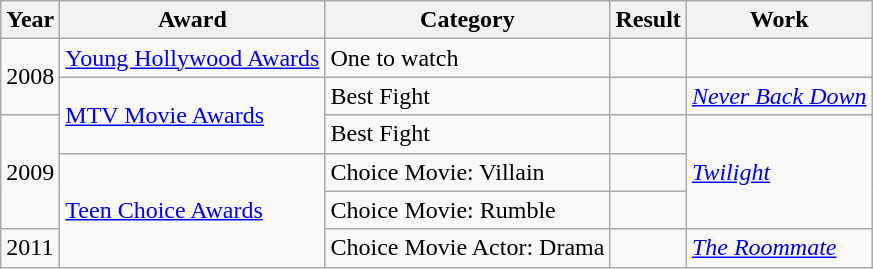<table class="wikitable sortable">
<tr>
<th>Year</th>
<th>Award</th>
<th>Category</th>
<th>Result</th>
<th>Work</th>
</tr>
<tr>
<td rowspan=2>2008</td>
<td><a href='#'>Young Hollywood Awards</a></td>
<td>One to watch</td>
<td></td>
<td></td>
</tr>
<tr>
<td rowspan=2><a href='#'>MTV Movie Awards</a></td>
<td>Best Fight </td>
<td></td>
<td><em><a href='#'>Never Back Down</a></em></td>
</tr>
<tr>
<td rowspan=3>2009</td>
<td>Best Fight </td>
<td></td>
<td rowspan=3><em><a href='#'>Twilight</a></em></td>
</tr>
<tr>
<td rowspan=3><a href='#'>Teen Choice Awards</a></td>
<td>Choice Movie: Villain</td>
<td></td>
</tr>
<tr>
<td>Choice Movie: Rumble </td>
<td></td>
</tr>
<tr>
<td>2011</td>
<td>Choice Movie Actor: Drama</td>
<td></td>
<td><em><a href='#'>The Roommate</a></em></td>
</tr>
</table>
